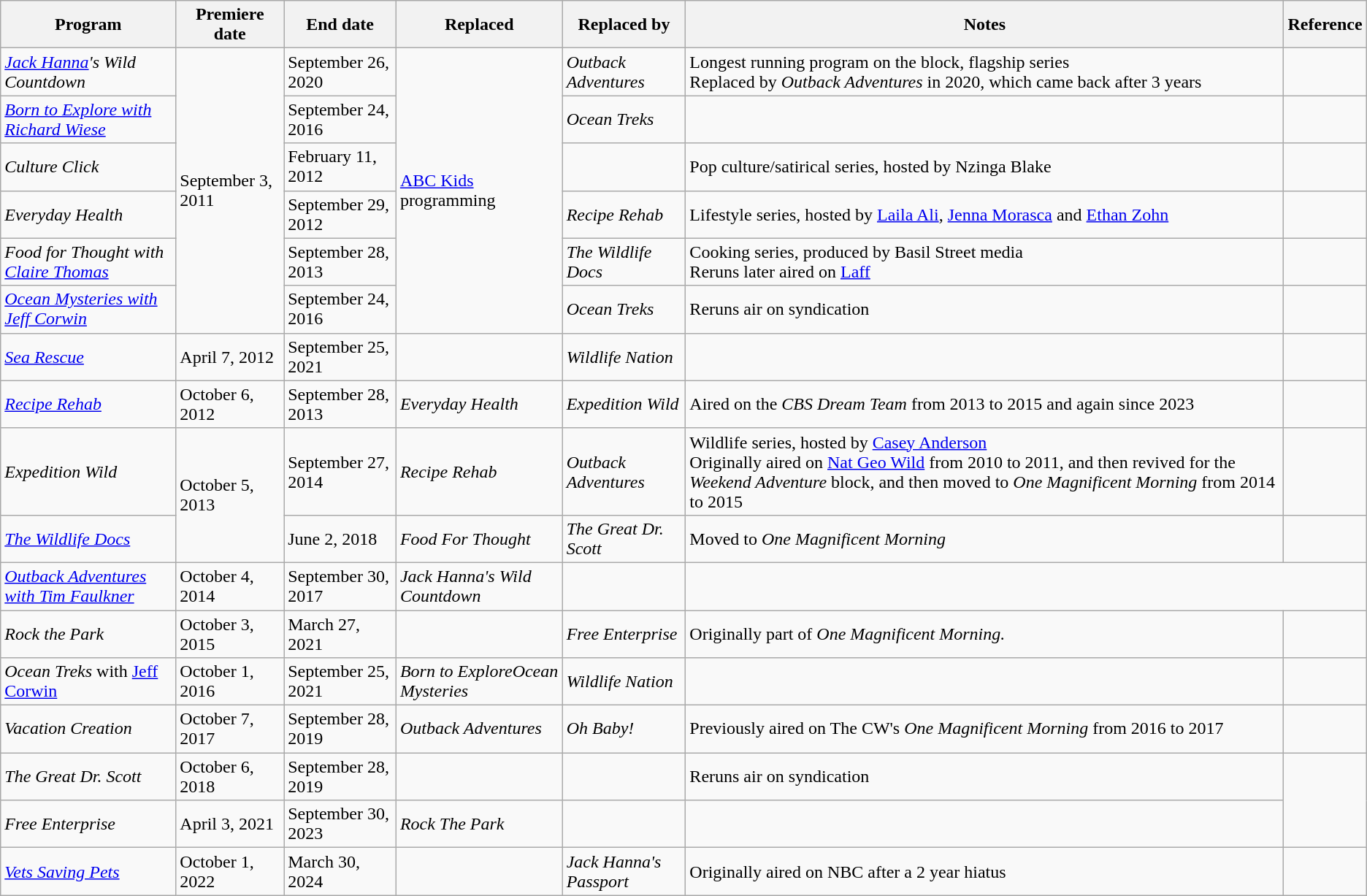<table class="wikitable">
<tr>
<th>Program</th>
<th>Premiere date</th>
<th>End date</th>
<th>Replaced</th>
<th>Replaced by</th>
<th>Notes</th>
<th>Reference</th>
</tr>
<tr>
<td><em><a href='#'>Jack Hanna</a>'s Wild Countdown</em></td>
<td rowspan=6>September 3, 2011</td>
<td>September 26, 2020</td>
<td rowspan="6"><a href='#'>ABC Kids</a> programming</td>
<td><em>Outback Adventures</em></td>
<td>Longest running program on the block, flagship series<br>Replaced by <em>Outback Adventures</em> in 2020, which came back after 3 years</td>
<td></td>
</tr>
<tr>
<td><em><a href='#'>Born to Explore with Richard Wiese</a></em></td>
<td>September 24, 2016</td>
<td><em>Ocean Treks</em></td>
<td></td>
<td></td>
</tr>
<tr>
<td><em>Culture Click</em></td>
<td>February 11, 2012</td>
<td></td>
<td>Pop culture/satirical series, hosted by Nzinga Blake</td>
<td></td>
</tr>
<tr>
<td><em>Everyday Health</em></td>
<td>September 29, 2012</td>
<td><em>Recipe Rehab</em></td>
<td>Lifestyle series, hosted by <a href='#'>Laila Ali</a>, <a href='#'>Jenna Morasca</a> and <a href='#'>Ethan Zohn</a></td>
<td></td>
</tr>
<tr>
<td><em>Food for Thought with <a href='#'>Claire Thomas</a></em></td>
<td>September 28, 2013</td>
<td><em>The Wildlife Docs</em></td>
<td>Cooking series, produced by Basil Street media<br>Reruns later aired on <a href='#'>Laff</a></td>
<td></td>
</tr>
<tr>
<td><em><a href='#'>Ocean Mysteries with Jeff Corwin</a></em></td>
<td>September 24, 2016</td>
<td><em>Ocean Treks</em></td>
<td>Reruns air on syndication</td>
<td></td>
</tr>
<tr>
<td><em><a href='#'>Sea Rescue</a></em></td>
<td>April 7, 2012</td>
<td>September 25, 2021</td>
<td></td>
<td><em>Wildlife Nation</em></td>
<td></td>
<td></td>
</tr>
<tr>
<td><em><a href='#'>Recipe Rehab</a></em></td>
<td>October 6, 2012</td>
<td>September 28, 2013</td>
<td><em>Everyday Health</em></td>
<td><em>Expedition Wild</em></td>
<td>Aired on the <em>CBS Dream Team</em> from 2013 to 2015 and again since 2023</td>
<td></td>
</tr>
<tr>
<td><em>Expedition Wild</em></td>
<td rowspan=2>October 5, 2013</td>
<td>September 27, 2014</td>
<td><em>Recipe Rehab</em></td>
<td><em>Outback Adventures</em></td>
<td>Wildlife series, hosted by <a href='#'>Casey Anderson</a><br>Originally aired on <a href='#'>Nat Geo Wild</a> from 2010 to 2011, and then revived for the <em>Weekend Adventure</em> block, and then moved to <em>One Magnificent Morning</em> from 2014 to 2015</td>
<td></td>
</tr>
<tr>
<td><em><a href='#'>The Wildlife Docs</a></em></td>
<td>June 2, 2018</td>
<td><em>Food For Thought</em></td>
<td><em>The Great Dr. Scott</em></td>
<td>Moved to <em>One Magnificent Morning</em></td>
<td></td>
</tr>
<tr>
<td><em><a href='#'>Outback Adventures with Tim Faulkner</a></em></td>
<td>October 4, 2014</td>
<td>September 30, 2017</td>
<td><em>Jack Hanna's Wild Countdown</em></td>
<td></td>
</tr>
<tr>
<td><em>Rock the Park</em></td>
<td>October 3, 2015</td>
<td>March 27, 2021</td>
<td></td>
<td><em>Free Enterprise</em></td>
<td>Originally part of <em>One Magnificent Morning.</em></td>
<td></td>
</tr>
<tr>
<td><em>Ocean Treks</em> with <a href='#'>Jeff Corwin</a></td>
<td>October 1, 2016</td>
<td>September 25, 2021</td>
<td><em>Born to ExploreOcean Mysteries</em></td>
<td><em>Wildlife Nation</em></td>
<td></td>
<td></td>
</tr>
<tr>
<td><em>Vacation Creation</em></td>
<td>October 7, 2017</td>
<td>September 28, 2019</td>
<td><em>Outback Adventures</em></td>
<td><em>Oh Baby!</em></td>
<td>Previously aired on The CW's <em>One Magnificent Morning</em> from 2016 to 2017</td>
<td></td>
</tr>
<tr>
<td><em>The Great Dr. Scott</em></td>
<td>October 6, 2018</td>
<td>September 28, 2019</td>
<td></td>
<td></td>
<td>Reruns air on syndication</td>
</tr>
<tr>
<td><em>Free Enterprise</em></td>
<td>April 3, 2021</td>
<td>September 30, 2023</td>
<td><em>Rock The Park</em></td>
<td></td>
<td></td>
</tr>
<tr>
<td><em><a href='#'>Vets Saving Pets</a></em></td>
<td>October 1, 2022</td>
<td>March 30, 2024</td>
<td></td>
<td><em>Jack Hanna's Passport</em></td>
<td>Originally aired on NBC after a 2 year hiatus</td>
<td></td>
</tr>
</table>
